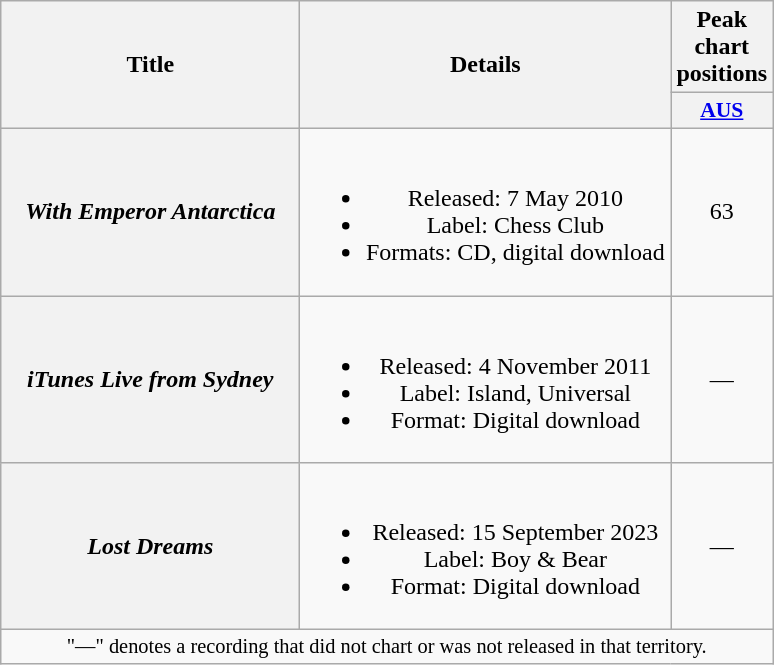<table class="wikitable plainrowheaders" style="text-align:center;" border="1">
<tr>
<th scope="col" rowspan="2" style="width:12em;">Title</th>
<th scope="col" rowspan="2" style="width:15em;">Details</th>
<th scope="col" colspan="1">Peak chart positions</th>
</tr>
<tr>
<th scope="col" style="width:3em;font-size:90%;"><a href='#'>AUS</a><br></th>
</tr>
<tr>
<th scope="row"><em>With Emperor Antarctica</em></th>
<td><br><ul><li>Released: 7 May 2010</li><li>Label: Chess Club</li><li>Formats: CD, digital download</li></ul></td>
<td>63</td>
</tr>
<tr>
<th scope="row"><em>iTunes Live from Sydney</em></th>
<td><br><ul><li>Released: 4 November 2011</li><li>Label: Island, Universal</li><li>Format: Digital download</li></ul></td>
<td>—</td>
</tr>
<tr>
<th scope="row"><em>Lost Dreams</em></th>
<td><br><ul><li>Released: 15 September 2023</li><li>Label: Boy & Bear</li><li>Format: Digital download</li></ul></td>
<td>—</td>
</tr>
<tr>
<td colspan="3" style="font-size:85%">"—" denotes a recording that did not chart or was not released in that territory.</td>
</tr>
</table>
